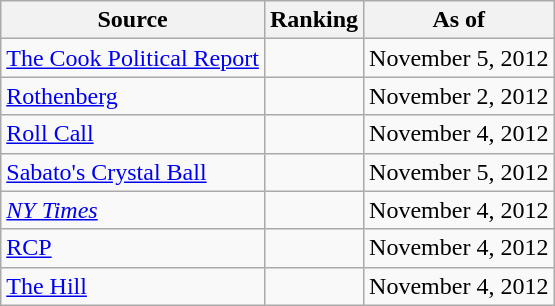<table class="wikitable" style="text-align:center">
<tr>
<th>Source</th>
<th>Ranking</th>
<th>As of</th>
</tr>
<tr>
<td align=left><a href='#'>The Cook Political Report</a></td>
<td></td>
<td>November 5, 2012</td>
</tr>
<tr>
<td align=left><a href='#'>Rothenberg</a></td>
<td></td>
<td>November 2, 2012</td>
</tr>
<tr>
<td align=left><a href='#'>Roll Call</a></td>
<td></td>
<td>November 4, 2012</td>
</tr>
<tr>
<td align=left><a href='#'>Sabato's Crystal Ball</a></td>
<td></td>
<td>November 5, 2012</td>
</tr>
<tr>
<td align=left><a href='#'><em>NY Times</em></a></td>
<td></td>
<td>November 4, 2012</td>
</tr>
<tr>
<td align="left"><a href='#'>RCP</a></td>
<td></td>
<td>November 4, 2012</td>
</tr>
<tr>
<td align=left><a href='#'>The Hill</a></td>
<td></td>
<td>November 4, 2012</td>
</tr>
</table>
